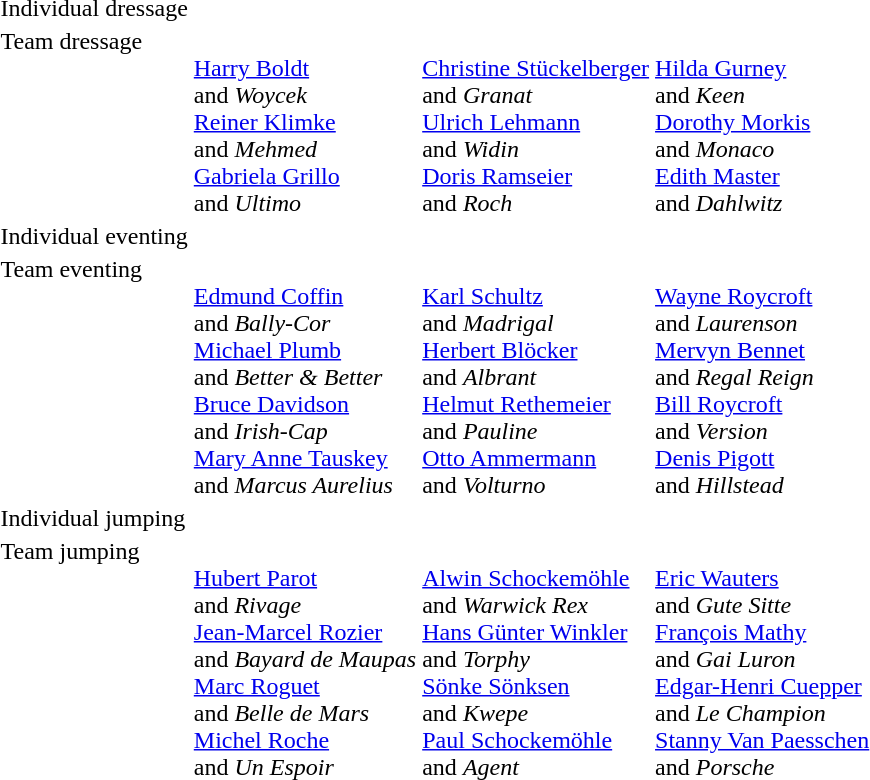<table>
<tr>
<td>Individual dressage <br></td>
<td></td>
<td></td>
<td></td>
</tr>
<tr valign="top">
<td>Team dressage<br></td>
<td><br><a href='#'>Harry Boldt</a> <br> and <em>Woycek</em> <br> <a href='#'>Reiner Klimke</a> <br> and <em>Mehmed</em> <br> <a href='#'>Gabriela Grillo</a> <br> and <em>Ultimo</em></td>
<td> <br><a href='#'>Christine Stückelberger</a> <br> and <em>Granat</em> <br> <a href='#'>Ulrich Lehmann</a> <br> and <em>Widin</em> <br><a href='#'>Doris Ramseier</a> <br> and <em>Roch</em></td>
<td><br><a href='#'>Hilda Gurney</a> <br> and <em>Keen</em> <br> <a href='#'>Dorothy Morkis</a> <br> and <em>Monaco</em> <br> <a href='#'>Edith Master</a> <br> and <em>Dahlwitz</em></td>
</tr>
<tr>
<td>Individual eventing<br></td>
<td></td>
<td></td>
<td></td>
</tr>
<tr valign="top">
<td>Team eventing<br></td>
<td><br><a href='#'>Edmund Coffin</a> <br> and <em>Bally-Cor</em> <br> <a href='#'>Michael Plumb</a> <br> and <em>Better & Better</em> <br> <a href='#'>Bruce Davidson</a> <br> and <em>Irish-Cap</em> <br> <a href='#'>Mary Anne Tauskey</a> <br> and <em>Marcus Aurelius</em></td>
<td><br><a href='#'>Karl Schultz</a> <br> and <em>Madrigal</em> <br> <a href='#'>Herbert Blöcker</a> <br> and <em>Albrant</em> <br> <a href='#'>Helmut Rethemeier</a> <br> and <em>Pauline</em> <br> <a href='#'>Otto Ammermann</a> <br> and <em>Volturno</em></td>
<td><br><a href='#'>Wayne Roycroft</a> <br> and <em>Laurenson</em> <br> <a href='#'>Mervyn Bennet</a> <br> and <em>Regal Reign</em> <br> <a href='#'>Bill Roycroft</a> <br> and <em>Version</em> <br> <a href='#'>Denis Pigott</a> <br> and <em>Hillstead</em></td>
</tr>
<tr>
<td>Individual jumping<br></td>
<td></td>
<td></td>
<td></td>
</tr>
<tr valign="top">
<td>Team jumping<br></td>
<td><br><a href='#'>Hubert Parot</a> <br> and <em>Rivage</em> <br><a href='#'>Jean-Marcel Rozier</a> <br> and <em>Bayard de Maupas</em> <br> <a href='#'>Marc Roguet</a> <br> and <em>Belle de Mars</em> <br> <a href='#'>Michel Roche</a> <br> and <em>Un Espoir</em></td>
<td><br><a href='#'>Alwin Schockemöhle</a> <br> and <em>Warwick Rex</em> <br> <a href='#'>Hans Günter Winkler</a> <br> and <em>Torphy</em> <br> <a href='#'>Sönke Sönksen</a> <br> and <em>Kwepe</em> <br> <a href='#'>Paul Schockemöhle</a> <br> and <em>Agent</em></td>
<td><br><a href='#'>Eric Wauters</a> <br> and <em>Gute Sitte</em> <br> <a href='#'>François Mathy</a> <br> and <em>Gai Luron</em> <br> <a href='#'>Edgar-Henri Cuepper</a> <br> and <em>Le Champion</em> <br> <a href='#'>Stanny Van Paesschen</a> <br> and <em>Porsche</em></td>
</tr>
</table>
